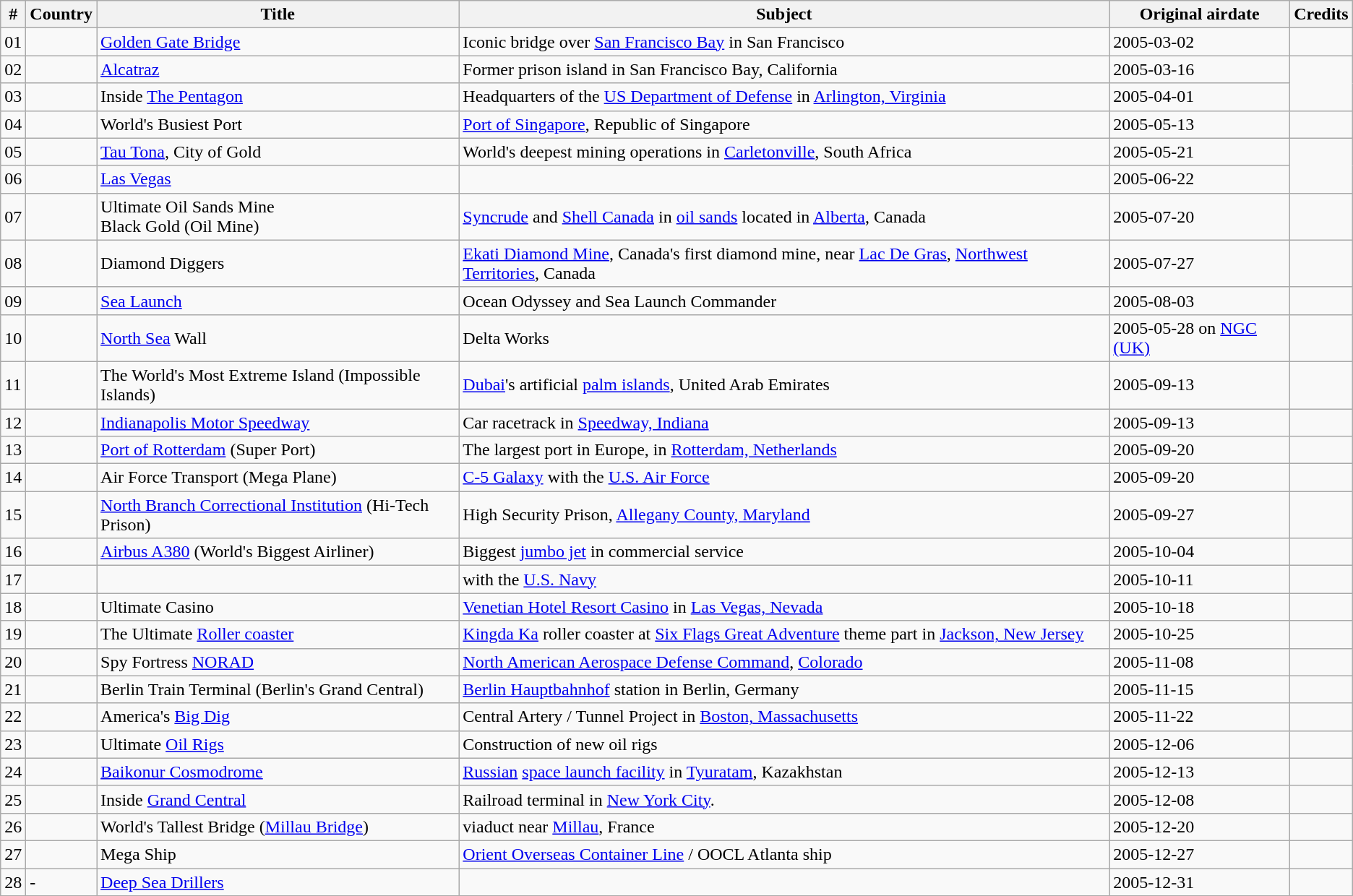<table class="wikitable sortable">
<tr>
<th>#</th>
<th>Country</th>
<th>Title</th>
<th>Subject</th>
<th>Original airdate</th>
<th>Credits</th>
</tr>
<tr>
<td>01</td>
<td><strong></strong></td>
<td><a href='#'>Golden Gate Bridge</a></td>
<td>Iconic bridge over <a href='#'>San Francisco Bay</a> in San Francisco</td>
<td>2005-03-02</td>
<td></td>
</tr>
<tr>
<td>02</td>
<td><strong></strong></td>
<td><a href='#'>Alcatraz</a></td>
<td>Former prison island in San Francisco Bay, California</td>
<td>2005-03-16</td>
</tr>
<tr>
<td>03</td>
<td><strong></strong></td>
<td>Inside <a href='#'>The Pentagon</a></td>
<td>Headquarters of the <a href='#'>US Department of Defense</a> in <a href='#'>Arlington, Virginia</a></td>
<td>2005-04-01</td>
</tr>
<tr>
<td>04</td>
<td><strong></strong></td>
<td>World's Busiest Port</td>
<td><a href='#'>Port of Singapore</a>, Republic of Singapore</td>
<td>2005-05-13</td>
<td></td>
</tr>
<tr>
<td>05</td>
<td><strong></strong></td>
<td><a href='#'>Tau Tona</a>, City of Gold</td>
<td>World's deepest mining operations in <a href='#'>Carletonville</a>, South Africa</td>
<td>2005-05-21</td>
</tr>
<tr>
<td>06</td>
<td><strong></strong></td>
<td><a href='#'>Las Vegas</a></td>
<td></td>
<td>2005-06-22</td>
</tr>
<tr>
<td>07</td>
<td><strong></strong></td>
<td>Ultimate Oil Sands Mine<br>Black Gold (Oil Mine)</td>
<td><a href='#'>Syncrude</a> and <a href='#'>Shell Canada</a> in <a href='#'>oil sands</a> located in <a href='#'>Alberta</a>, Canada</td>
<td>2005-07-20</td>
<td></td>
</tr>
<tr>
<td>08</td>
<td><strong></strong></td>
<td>Diamond Diggers</td>
<td><a href='#'>Ekati Diamond Mine</a>, Canada's first diamond mine, near <a href='#'>Lac De Gras</a>, <a href='#'>Northwest Territories</a>, Canada</td>
<td>2005-07-27</td>
<td></td>
</tr>
<tr>
<td>09</td>
<td><strong></strong></td>
<td><a href='#'>Sea Launch</a></td>
<td>Ocean Odyssey and Sea Launch Commander</td>
<td>2005-08-03</td>
<td></td>
</tr>
<tr>
<td>10</td>
<td><strong></strong></td>
<td><a href='#'>North Sea</a> Wall</td>
<td>Delta Works</td>
<td>2005-05-28 on <a href='#'>NGC (UK)</a></td>
<td></td>
</tr>
<tr>
<td>11</td>
<td><strong></strong></td>
<td>The World's Most Extreme Island (Impossible Islands)</td>
<td><a href='#'>Dubai</a>'s artificial <a href='#'>palm islands</a>, United Arab Emirates</td>
<td>2005-09-13</td>
<td></td>
</tr>
<tr>
<td>12</td>
<td><strong></strong></td>
<td><a href='#'>Indianapolis Motor Speedway</a></td>
<td>Car racetrack in <a href='#'>Speedway, Indiana</a></td>
<td>2005-09-13</td>
<td></td>
</tr>
<tr>
<td>13</td>
<td><strong></strong></td>
<td><a href='#'>Port of Rotterdam</a> (Super Port)</td>
<td>The largest port in Europe, in <a href='#'>Rotterdam, Netherlands</a></td>
<td>2005-09-20</td>
<td></td>
</tr>
<tr>
<td>14</td>
<td><strong></strong></td>
<td>Air Force Transport (Mega Plane)</td>
<td><a href='#'>C-5 Galaxy</a> with the <a href='#'>U.S. Air Force</a></td>
<td>2005-09-20</td>
</tr>
<tr>
<td>15</td>
<td><strong></strong></td>
<td><a href='#'>North Branch Correctional Institution</a> (Hi-Tech Prison)</td>
<td>High Security Prison, <a href='#'>Allegany County, Maryland</a></td>
<td>2005-09-27</td>
<td></td>
</tr>
<tr>
<td>16</td>
<td><strong></strong></td>
<td><a href='#'>Airbus A380</a> (World's Biggest Airliner)</td>
<td>Biggest <a href='#'>jumbo jet</a> in commercial service</td>
<td>2005-10-04</td>
<td></td>
</tr>
<tr>
<td>17</td>
<td><strong></strong></td>
<td></td>
<td> with the <a href='#'>U.S. Navy</a></td>
<td>2005-10-11</td>
<td></td>
</tr>
<tr>
<td>18</td>
<td><strong></strong></td>
<td>Ultimate Casino</td>
<td><a href='#'>Venetian Hotel Resort Casino</a> in <a href='#'>Las Vegas, Nevada</a></td>
<td>2005-10-18</td>
<td></td>
</tr>
<tr>
<td>19</td>
<td><strong></strong></td>
<td>The Ultimate <a href='#'>Roller coaster</a></td>
<td><a href='#'>Kingda Ka</a> roller coaster at <a href='#'>Six Flags Great Adventure</a> theme part in <a href='#'>Jackson, New Jersey</a></td>
<td>2005-10-25</td>
<td></td>
</tr>
<tr>
<td>20</td>
<td><strong></strong></td>
<td>Spy Fortress <a href='#'>NORAD</a></td>
<td><a href='#'>North American Aerospace Defense Command</a>, <a href='#'>Colorado</a></td>
<td>2005-11-08</td>
<td></td>
</tr>
<tr>
<td>21</td>
<td><strong></strong></td>
<td>Berlin Train Terminal (Berlin's Grand Central)</td>
<td><a href='#'>Berlin Hauptbahnhof</a> station in Berlin, Germany</td>
<td>2005-11-15</td>
</tr>
<tr>
<td>22</td>
<td><strong></strong></td>
<td>America's <a href='#'>Big Dig</a></td>
<td>Central Artery / Tunnel Project in <a href='#'>Boston, Massachusetts</a></td>
<td>2005-11-22</td>
<td></td>
</tr>
<tr>
<td>23</td>
<td></td>
<td>Ultimate <a href='#'>Oil Rigs</a></td>
<td>Construction of new oil rigs</td>
<td>2005-12-06</td>
<td></td>
</tr>
<tr>
<td>24</td>
<td><strong></strong></td>
<td><a href='#'>Baikonur Cosmodrome</a></td>
<td><a href='#'>Russian</a> <a href='#'>space launch facility</a> in <a href='#'>Tyuratam</a>, Kazakhstan</td>
<td>2005-12-13</td>
</tr>
<tr>
<td>25</td>
<td><strong></strong></td>
<td>Inside <a href='#'>Grand Central</a></td>
<td>Railroad terminal in <a href='#'>New York City</a>.</td>
<td>2005-12-08</td>
<td></td>
</tr>
<tr>
<td>26</td>
<td><strong></strong></td>
<td>World's Tallest Bridge (<a href='#'>Millau Bridge</a>)</td>
<td>viaduct near <a href='#'>Millau</a>, France</td>
<td>2005-12-20</td>
<td></td>
</tr>
<tr>
<td>27</td>
<td><strong></strong></td>
<td>Mega Ship</td>
<td><a href='#'>Orient Overseas Container Line</a> / OOCL Atlanta ship</td>
<td>2005-12-27</td>
<td></td>
</tr>
<tr>
<td>28</td>
<td><strong>-</strong></td>
<td><a href='#'>Deep Sea Drillers</a></td>
<td></td>
<td>2005-12-31</td>
<td></td>
</tr>
<tr>
</tr>
</table>
